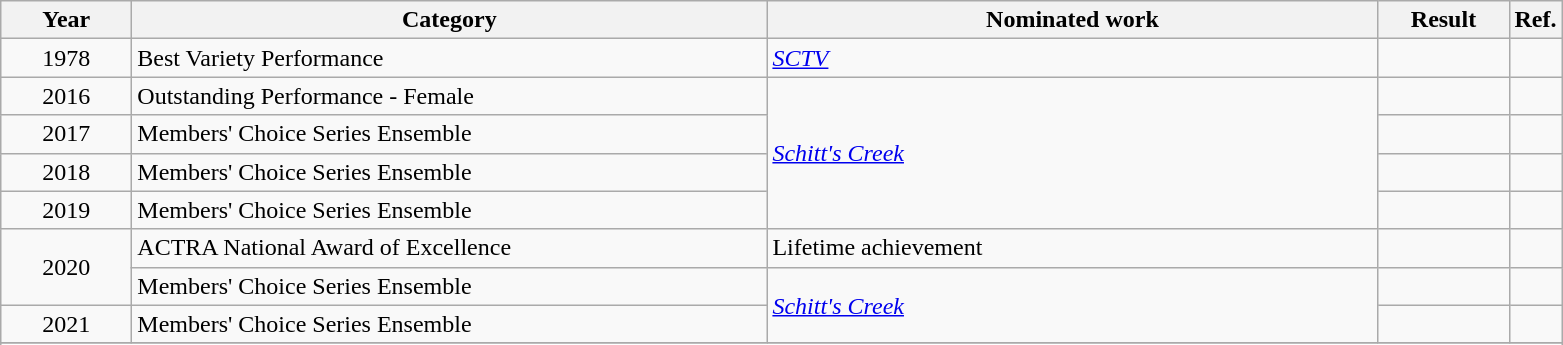<table class=wikitable>
<tr>
<th scope="col" style="width:5em;">Year</th>
<th scope="col" style="width:26em;">Category</th>
<th scope="col" style="width:25em;">Nominated work</th>
<th scope="col" style="width:5em;">Result</th>
<th>Ref.</th>
</tr>
<tr>
<td style="text-align:center;">1978</td>
<td>Best Variety Performance</td>
<td><em><a href='#'>SCTV</a></em></td>
<td></td>
<td></td>
</tr>
<tr>
<td style="text-align:center;">2016</td>
<td>Outstanding Performance - Female</td>
<td rowspan=4><em><a href='#'>Schitt's Creek</a></em></td>
<td></td>
<td style="text-align:center;"></td>
</tr>
<tr>
<td style="text-align:center;">2017</td>
<td>Members' Choice Series Ensemble</td>
<td></td>
<td style="text-align:center;"></td>
</tr>
<tr>
<td style="text-align:center;">2018</td>
<td>Members' Choice Series Ensemble</td>
<td></td>
<td style="text-align:center;"></td>
</tr>
<tr>
<td style="text-align:center;">2019</td>
<td>Members' Choice Series Ensemble</td>
<td></td>
<td style="text-align:center;"></td>
</tr>
<tr>
<td style="text-align:center;", rowspan="2">2020</td>
<td>ACTRA National Award of Excellence</td>
<td>Lifetime achievement</td>
<td></td>
<td style="text-align:center;"></td>
</tr>
<tr>
<td>Members' Choice Series Ensemble</td>
<td rowspan="2"><em><a href='#'>Schitt's Creek</a></em></td>
<td></td>
<td style="text-align:center;"></td>
</tr>
<tr>
<td style="text-align:center;">2021</td>
<td>Members' Choice Series Ensemble</td>
<td></td>
<td style="text-align:center;"></td>
</tr>
<tr>
</tr>
<tr>
</tr>
</table>
